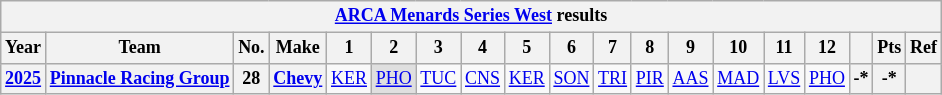<table class="wikitable" style="text-align:center; font-size:75%">
<tr>
<th colspan="19"><a href='#'>ARCA Menards Series West</a> results</th>
</tr>
<tr>
<th>Year</th>
<th>Team</th>
<th>No.</th>
<th>Make</th>
<th>1</th>
<th>2</th>
<th>3</th>
<th>4</th>
<th>5</th>
<th>6</th>
<th>7</th>
<th>8</th>
<th>9</th>
<th>10</th>
<th>11</th>
<th>12</th>
<th></th>
<th>Pts</th>
<th>Ref</th>
</tr>
<tr>
<th><a href='#'>2025</a></th>
<th><a href='#'>Pinnacle Racing Group</a></th>
<th>28</th>
<th><a href='#'>Chevy</a></th>
<td><a href='#'>KER</a></td>
<td style="background:#DFDFDF;"><a href='#'>PHO</a><br></td>
<td><a href='#'>TUC</a></td>
<td><a href='#'>CNS</a></td>
<td><a href='#'>KER</a></td>
<td><a href='#'>SON</a></td>
<td><a href='#'>TRI</a></td>
<td><a href='#'>PIR</a></td>
<td><a href='#'>AAS</a></td>
<td><a href='#'>MAD</a></td>
<td><a href='#'>LVS</a></td>
<td><a href='#'>PHO</a></td>
<th>-*</th>
<th>-*</th>
<th></th>
</tr>
</table>
